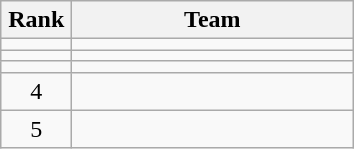<table class=wikitable style="text-align:center;">
<tr>
<th width=40>Rank</th>
<th width=180>Team</th>
</tr>
<tr>
<td></td>
<td align=left></td>
</tr>
<tr>
<td></td>
<td align=left></td>
</tr>
<tr>
<td></td>
<td align=left></td>
</tr>
<tr>
<td>4</td>
<td align=left></td>
</tr>
<tr>
<td>5</td>
<td align=left></td>
</tr>
</table>
